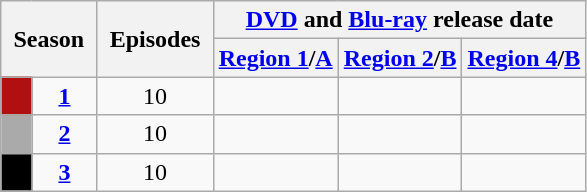<table class="wikitable" style="text-align: center;">
<tr>
<th style="padding: 0 8px;" colspan="2" rowspan="2">Season</th>
<th style="padding: 0 8px;" rowspan="2">Episodes</th>
<th colspan="3"><a href='#'>DVD</a> and <a href='#'>Blu-ray</a> release date</th>
</tr>
<tr>
<th><a href='#'>Region 1</a>/<a href='#'>A</a></th>
<th><a href='#'>Region 2</a>/<a href='#'>B</a></th>
<th><a href='#'>Region 4</a>/<a href='#'>B</a></th>
</tr>
<tr>
<td style="background: #b21010;"></td>
<td><strong><a href='#'>1</a></strong></td>
<td>10</td>
<td style="padding: 0 8px"></td>
<td style="padding: 0 8px"></td>
<td style="padding: 0 8px"></td>
</tr>
<tr>
<td style="background: #aaaaaa;"></td>
<td><strong><a href='#'>2</a></strong></td>
<td>10</td>
<td></td>
<td></td>
<td></td>
</tr>
<tr>
<td style="background: #000;"></td>
<td><strong><a href='#'>3</a></strong></td>
<td>10</td>
<td></td>
<td></td>
<td></td>
</tr>
</table>
